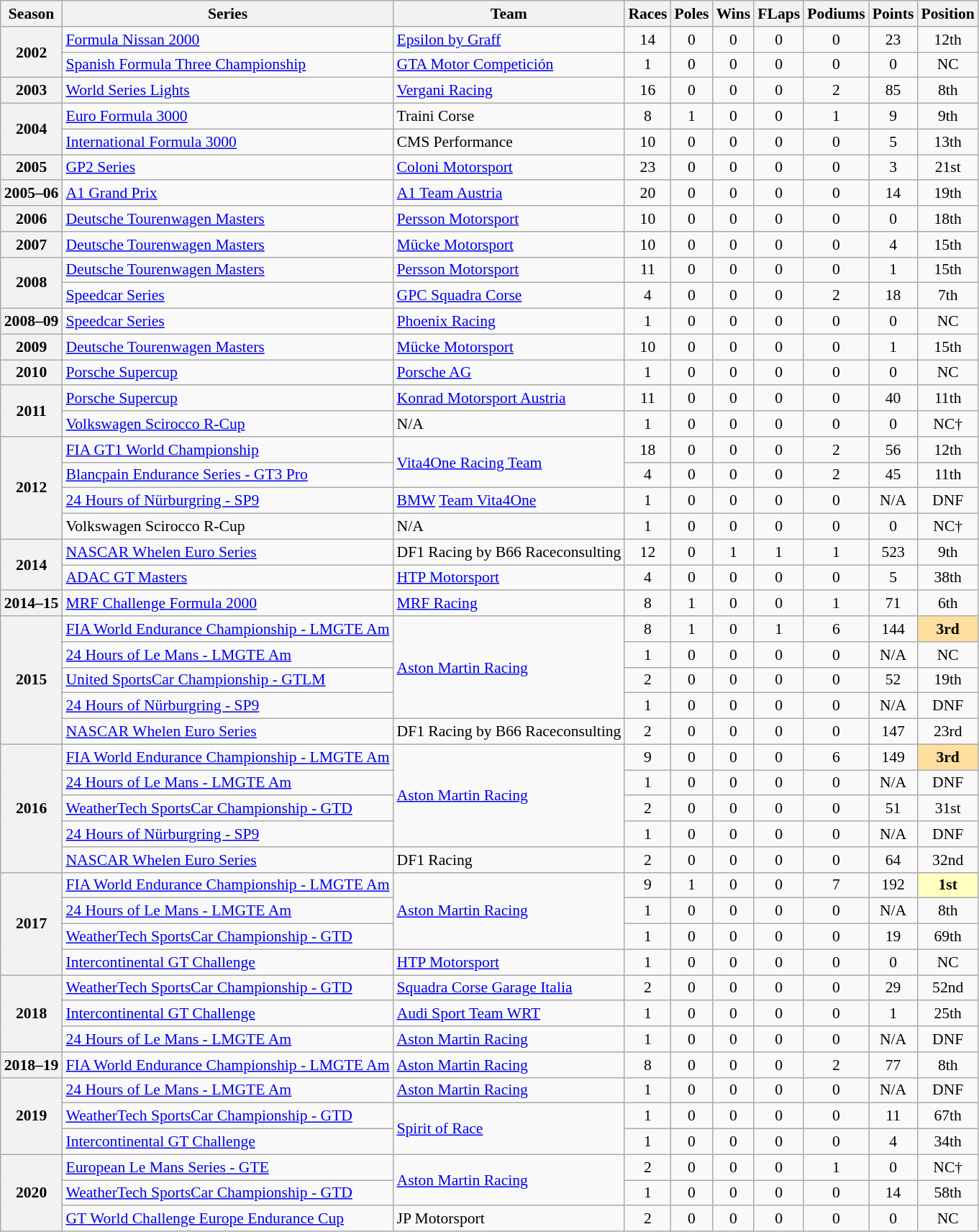<table class="wikitable" style="font-size: 90%; text-align:center">
<tr>
<th>Season</th>
<th>Series</th>
<th>Team</th>
<th>Races</th>
<th>Poles</th>
<th>Wins</th>
<th>FLaps</th>
<th>Podiums</th>
<th>Points</th>
<th>Position</th>
</tr>
<tr>
<th rowspan="2">2002</th>
<td align=left><a href='#'>Formula Nissan 2000</a></td>
<td align=left><a href='#'>Epsilon by Graff</a></td>
<td>14</td>
<td>0</td>
<td>0</td>
<td>0</td>
<td>0</td>
<td>23</td>
<td>12th</td>
</tr>
<tr>
<td align=left><a href='#'>Spanish Formula Three Championship</a></td>
<td align=left><a href='#'>GTA Motor Competición</a></td>
<td>1</td>
<td>0</td>
<td>0</td>
<td>0</td>
<td>0</td>
<td>0</td>
<td>NC</td>
</tr>
<tr>
<th>2003</th>
<td align=left><a href='#'>World Series Lights</a></td>
<td align=left><a href='#'>Vergani Racing</a></td>
<td>16</td>
<td>0</td>
<td>0</td>
<td>0</td>
<td>2</td>
<td>85</td>
<td>8th</td>
</tr>
<tr>
<th rowspan=2>2004</th>
<td align=left><a href='#'>Euro Formula 3000</a></td>
<td align=left>Traini Corse</td>
<td>8</td>
<td>1</td>
<td>0</td>
<td>0</td>
<td>1</td>
<td>9</td>
<td>9th</td>
</tr>
<tr>
<td align=left><a href='#'>International Formula 3000</a></td>
<td align=left>CMS Performance</td>
<td>10</td>
<td>0</td>
<td>0</td>
<td>0</td>
<td>0</td>
<td>5</td>
<td>13th</td>
</tr>
<tr>
<th>2005</th>
<td align=left><a href='#'>GP2 Series</a></td>
<td align=left><a href='#'>Coloni Motorsport</a></td>
<td>23</td>
<td>0</td>
<td>0</td>
<td>0</td>
<td>0</td>
<td>3</td>
<td>21st</td>
</tr>
<tr>
<th>2005–06</th>
<td align=left><a href='#'>A1 Grand Prix</a></td>
<td align=left><a href='#'>A1 Team Austria</a></td>
<td>20</td>
<td>0</td>
<td>0</td>
<td>0</td>
<td>0</td>
<td>14</td>
<td>19th</td>
</tr>
<tr>
<th>2006</th>
<td align=left><a href='#'>Deutsche Tourenwagen Masters</a></td>
<td align=left><a href='#'>Persson Motorsport</a></td>
<td>10</td>
<td>0</td>
<td>0</td>
<td>0</td>
<td>0</td>
<td>0</td>
<td>18th</td>
</tr>
<tr>
<th>2007</th>
<td align=left><a href='#'>Deutsche Tourenwagen Masters</a></td>
<td align=left><a href='#'>Mücke Motorsport</a></td>
<td>10</td>
<td>0</td>
<td>0</td>
<td>0</td>
<td>0</td>
<td>4</td>
<td>15th</td>
</tr>
<tr>
<th rowspan=2>2008</th>
<td align=left><a href='#'>Deutsche Tourenwagen Masters</a></td>
<td align=left><a href='#'>Persson Motorsport</a></td>
<td>11</td>
<td>0</td>
<td>0</td>
<td>0</td>
<td>0</td>
<td>1</td>
<td>15th</td>
</tr>
<tr>
<td align=left><a href='#'>Speedcar Series</a></td>
<td align=left><a href='#'>GPC Squadra Corse</a></td>
<td>4</td>
<td>0</td>
<td>0</td>
<td>0</td>
<td>2</td>
<td>18</td>
<td>7th</td>
</tr>
<tr>
<th>2008–09</th>
<td align=left><a href='#'>Speedcar Series</a></td>
<td align=left><a href='#'>Phoenix Racing</a></td>
<td>1</td>
<td>0</td>
<td>0</td>
<td>0</td>
<td>0</td>
<td>0</td>
<td>NC</td>
</tr>
<tr>
<th>2009</th>
<td align=left><a href='#'>Deutsche Tourenwagen Masters</a></td>
<td align=left><a href='#'>Mücke Motorsport</a></td>
<td>10</td>
<td>0</td>
<td>0</td>
<td>0</td>
<td>0</td>
<td>1</td>
<td>15th</td>
</tr>
<tr>
<th>2010</th>
<td align=left><a href='#'>Porsche Supercup</a></td>
<td align=left><a href='#'>Porsche AG</a></td>
<td>1</td>
<td>0</td>
<td>0</td>
<td>0</td>
<td>0</td>
<td>0</td>
<td>NC</td>
</tr>
<tr>
<th rowspan=2>2011</th>
<td align=left><a href='#'>Porsche Supercup</a></td>
<td align=left><a href='#'>Konrad Motorsport Austria</a></td>
<td>11</td>
<td>0</td>
<td>0</td>
<td>0</td>
<td>0</td>
<td>40</td>
<td>11th</td>
</tr>
<tr>
<td align=left><a href='#'>Volkswagen Scirocco R-Cup</a></td>
<td align=left>N/A</td>
<td>1</td>
<td>0</td>
<td>0</td>
<td>0</td>
<td>0</td>
<td>0</td>
<td>NC†</td>
</tr>
<tr>
<th rowspan="4">2012</th>
<td align=left><a href='#'>FIA GT1 World Championship</a></td>
<td rowspan="2" align="left"><a href='#'>Vita4One Racing Team</a></td>
<td>18</td>
<td>0</td>
<td>0</td>
<td>0</td>
<td>2</td>
<td>56</td>
<td>12th</td>
</tr>
<tr>
<td align=left><a href='#'>Blancpain Endurance Series - GT3 Pro</a></td>
<td>4</td>
<td>0</td>
<td>0</td>
<td>0</td>
<td>2</td>
<td>45</td>
<td>11th</td>
</tr>
<tr>
<td align=left><a href='#'>24 Hours of Nürburgring - SP9</a></td>
<td align=left><a href='#'>BMW</a> <a href='#'>Team Vita4One</a></td>
<td>1</td>
<td>0</td>
<td>0</td>
<td>0</td>
<td>0</td>
<td>N/A</td>
<td>DNF</td>
</tr>
<tr>
<td align=left>Volkswagen Scirocco R-Cup</td>
<td align=left>N/A</td>
<td>1</td>
<td>0</td>
<td>0</td>
<td>0</td>
<td>0</td>
<td>0</td>
<td>NC†</td>
</tr>
<tr>
<th rowspan="2">2014</th>
<td align="left"><a href='#'>NASCAR Whelen Euro Series</a></td>
<td align="left">DF1 Racing by B66 Raceconsulting</td>
<td>12</td>
<td>0</td>
<td>1</td>
<td>1</td>
<td>1</td>
<td>523</td>
<td>9th</td>
</tr>
<tr>
<td align=left><a href='#'>ADAC GT Masters</a></td>
<td align=left><a href='#'>HTP Motorsport</a></td>
<td>4</td>
<td>0</td>
<td>0</td>
<td>0</td>
<td>0</td>
<td>5</td>
<td>38th</td>
</tr>
<tr>
<th nowrap>2014–15</th>
<td align=left><a href='#'>MRF Challenge Formula 2000</a></td>
<td align=left><a href='#'>MRF Racing</a></td>
<td>8</td>
<td>1</td>
<td>0</td>
<td>0</td>
<td>1</td>
<td>71</td>
<td>6th</td>
</tr>
<tr>
<th rowspan="5">2015</th>
<td align=left nowrap><a href='#'>FIA World Endurance Championship - LMGTE Am</a></td>
<td rowspan="4" align="left"><a href='#'>Aston Martin Racing</a></td>
<td>8</td>
<td>1</td>
<td>0</td>
<td>1</td>
<td>6</td>
<td>144</td>
<td style="background:#FFDF9F;"><strong>3rd</strong></td>
</tr>
<tr>
<td align=left><a href='#'>24 Hours of Le Mans - LMGTE Am</a></td>
<td>1</td>
<td>0</td>
<td>0</td>
<td>0</td>
<td>0</td>
<td>N/A</td>
<td>NC</td>
</tr>
<tr>
<td align="left"><a href='#'>United SportsCar Championship - GTLM</a></td>
<td>2</td>
<td>0</td>
<td>0</td>
<td>0</td>
<td>0</td>
<td>52</td>
<td>19th</td>
</tr>
<tr>
<td align=left><a href='#'>24 Hours of Nürburgring - SP9</a></td>
<td>1</td>
<td>0</td>
<td>0</td>
<td>0</td>
<td>0</td>
<td>N/A</td>
<td>DNF</td>
</tr>
<tr>
<td align="left"><a href='#'>NASCAR Whelen Euro Series</a></td>
<td align="left" nowrap>DF1 Racing by B66 Raceconsulting</td>
<td>2</td>
<td>0</td>
<td>0</td>
<td>0</td>
<td>0</td>
<td>147</td>
<td>23rd</td>
</tr>
<tr>
<th rowspan="5">2016</th>
<td align="left"><a href='#'>FIA World Endurance Championship - LMGTE Am</a></td>
<td rowspan="4" align="left"><a href='#'>Aston Martin Racing</a></td>
<td>9</td>
<td>0</td>
<td>0</td>
<td>0</td>
<td>6</td>
<td>149</td>
<td style="background:#FFDF9F;"><strong>3rd</strong></td>
</tr>
<tr>
<td align=left><a href='#'>24 Hours of Le Mans - LMGTE Am</a></td>
<td>1</td>
<td>0</td>
<td>0</td>
<td>0</td>
<td>0</td>
<td>N/A</td>
<td>DNF</td>
</tr>
<tr>
<td align="left"><a href='#'>WeatherTech SportsCar Championship - GTD</a></td>
<td>2</td>
<td>0</td>
<td>0</td>
<td>0</td>
<td>0</td>
<td>51</td>
<td>31st</td>
</tr>
<tr>
<td align=left><a href='#'>24 Hours of Nürburgring - SP9</a></td>
<td>1</td>
<td>0</td>
<td>0</td>
<td>0</td>
<td>0</td>
<td>N/A</td>
<td>DNF</td>
</tr>
<tr>
<td align=left><a href='#'>NASCAR Whelen Euro Series</a></td>
<td align=left>DF1 Racing</td>
<td>2</td>
<td>0</td>
<td>0</td>
<td>0</td>
<td>0</td>
<td>64</td>
<td>32nd</td>
</tr>
<tr>
<th rowspan="4">2017</th>
<td align=left><a href='#'>FIA World Endurance Championship - LMGTE Am</a></td>
<td rowspan="3" align="left"><a href='#'>Aston Martin Racing</a></td>
<td>9</td>
<td>1</td>
<td>0</td>
<td>0</td>
<td>7</td>
<td>192</td>
<td style="background:#FFFFBF;"><strong>1st</strong></td>
</tr>
<tr>
<td align=left><a href='#'>24 Hours of Le Mans - LMGTE Am</a></td>
<td>1</td>
<td>0</td>
<td>0</td>
<td>0</td>
<td>0</td>
<td>N/A</td>
<td>8th</td>
</tr>
<tr>
<td align="left"><a href='#'>WeatherTech SportsCar Championship - GTD</a></td>
<td>1</td>
<td>0</td>
<td>0</td>
<td>0</td>
<td>0</td>
<td>19</td>
<td>69th</td>
</tr>
<tr>
<td align=left><a href='#'>Intercontinental GT Challenge</a></td>
<td align=left><a href='#'>HTP Motorsport</a></td>
<td>1</td>
<td>0</td>
<td>0</td>
<td>0</td>
<td>0</td>
<td>0</td>
<td>NC</td>
</tr>
<tr>
<th rowspan="3">2018</th>
<td align="left"><a href='#'>WeatherTech SportsCar Championship - GTD</a></td>
<td align="left"><a href='#'>Squadra Corse Garage Italia</a></td>
<td>2</td>
<td>0</td>
<td>0</td>
<td>0</td>
<td>0</td>
<td>29</td>
<td>52nd</td>
</tr>
<tr>
<td align=left><a href='#'>Intercontinental GT Challenge</a></td>
<td align=left><a href='#'>Audi Sport Team WRT</a></td>
<td>1</td>
<td>0</td>
<td>0</td>
<td>0</td>
<td>0</td>
<td>1</td>
<td>25th</td>
</tr>
<tr>
<td align=left><a href='#'>24 Hours of Le Mans - LMGTE Am</a></td>
<td align=left><a href='#'>Aston Martin Racing</a></td>
<td>1</td>
<td>0</td>
<td>0</td>
<td>0</td>
<td>0</td>
<td>N/A</td>
<td>DNF</td>
</tr>
<tr>
<th>2018–19</th>
<td align=left><a href='#'>FIA World Endurance Championship - LMGTE Am</a></td>
<td align=left><a href='#'>Aston Martin Racing</a></td>
<td>8</td>
<td>0</td>
<td>0</td>
<td>0</td>
<td>2</td>
<td>77</td>
<td>8th</td>
</tr>
<tr>
<th rowspan="3">2019</th>
<td align=left><a href='#'>24 Hours of Le Mans - LMGTE Am</a></td>
<td align=left><a href='#'>Aston Martin Racing</a></td>
<td>1</td>
<td>0</td>
<td>0</td>
<td>0</td>
<td>0</td>
<td>N/A</td>
<td>DNF</td>
</tr>
<tr>
<td align=left><a href='#'>WeatherTech SportsCar Championship - GTD</a></td>
<td rowspan="2" align=left><a href='#'>Spirit of Race</a></td>
<td>1</td>
<td>0</td>
<td>0</td>
<td>0</td>
<td>0</td>
<td>11</td>
<td>67th</td>
</tr>
<tr>
<td align=left><a href='#'>Intercontinental GT Challenge</a></td>
<td>1</td>
<td>0</td>
<td>0</td>
<td>0</td>
<td>0</td>
<td>4</td>
<td>34th</td>
</tr>
<tr>
<th rowspan="3">2020</th>
<td align=left><a href='#'>European Le Mans Series - GTE</a></td>
<td rowspan="2" align=left><a href='#'>Aston Martin Racing</a></td>
<td>2</td>
<td>0</td>
<td>0</td>
<td>0</td>
<td>1</td>
<td>0</td>
<td>NC†</td>
</tr>
<tr>
<td align=left><a href='#'>WeatherTech SportsCar Championship - GTD</a></td>
<td>1</td>
<td>0</td>
<td>0</td>
<td>0</td>
<td>0</td>
<td>14</td>
<td>58th</td>
</tr>
<tr>
<td align=left><a href='#'>GT World Challenge Europe Endurance Cup</a></td>
<td align=left>JP Motorsport</td>
<td>2</td>
<td>0</td>
<td>0</td>
<td>0</td>
<td>0</td>
<td>0</td>
<td>NC</td>
</tr>
</table>
